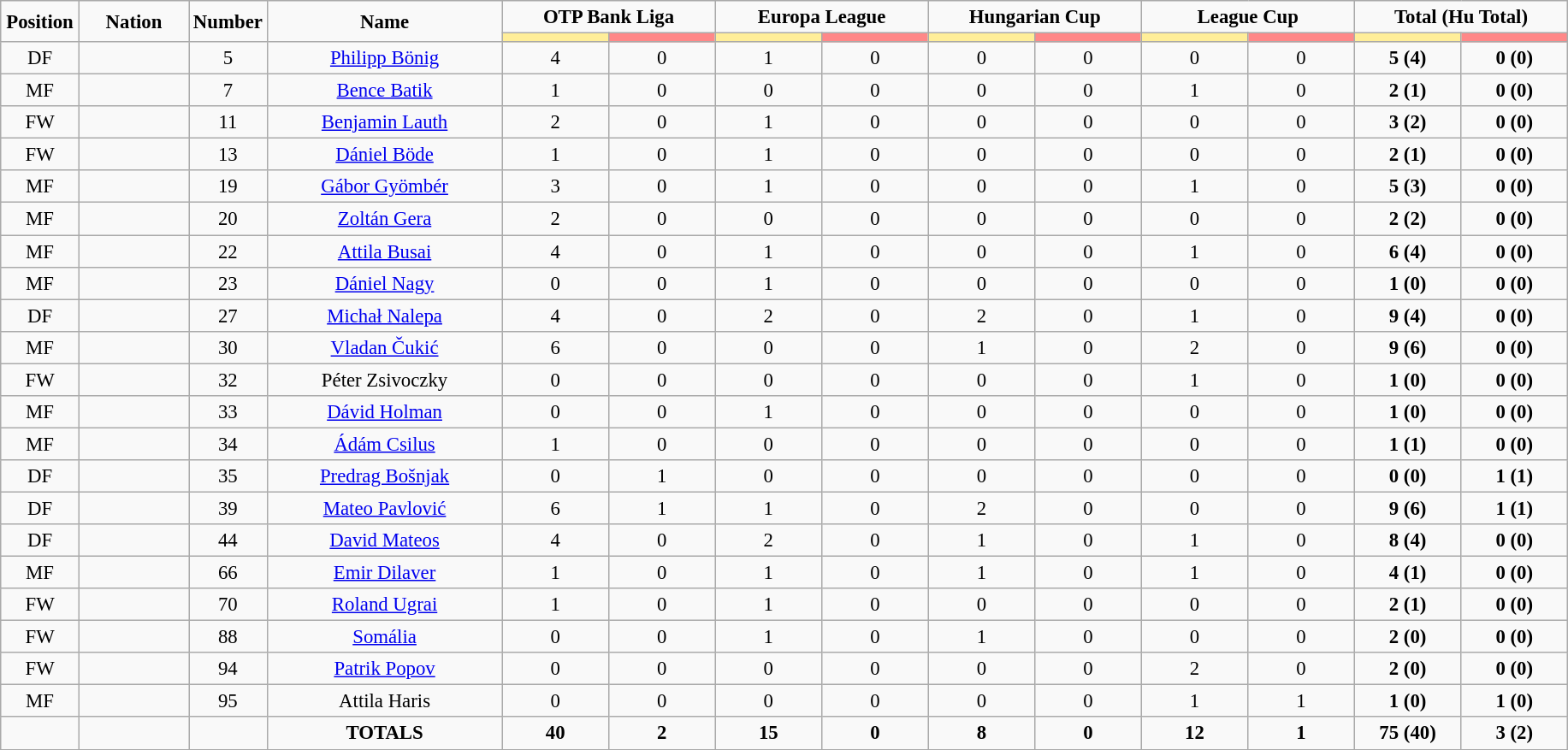<table class="wikitable" style="font-size: 95%; text-align: center;">
<tr>
<td rowspan="2" width="5%" align="center"><strong>Position</strong></td>
<td rowspan="2" width="7%" align="center"><strong>Nation</strong></td>
<td rowspan="2" width="5%" align="center"><strong>Number</strong></td>
<td rowspan="2" width="15%" align="center"><strong>Name</strong></td>
<td colspan="2" align="center"><strong>OTP Bank Liga</strong></td>
<td colspan="2" align="center"><strong>Europa League</strong></td>
<td colspan="2" align="center"><strong>Hungarian Cup</strong></td>
<td colspan="2" align="center"><strong>League Cup</strong></td>
<td colspan="2" align="center"><strong>Total (Hu Total)</strong></td>
</tr>
<tr>
<th width=60 style="background: #FFEE99"></th>
<th width=60 style="background: #FF8888"></th>
<th width=60 style="background: #FFEE99"></th>
<th width=60 style="background: #FF8888"></th>
<th width=60 style="background: #FFEE99"></th>
<th width=60 style="background: #FF8888"></th>
<th width=60 style="background: #FFEE99"></th>
<th width=60 style="background: #FF8888"></th>
<th width=60 style="background: #FFEE99"></th>
<th width=60 style="background: #FF8888"></th>
</tr>
<tr>
<td>DF</td>
<td></td>
<td>5</td>
<td><a href='#'>Philipp Bönig</a></td>
<td>4</td>
<td>0</td>
<td>1</td>
<td>0</td>
<td>0</td>
<td>0</td>
<td>0</td>
<td>0</td>
<td><strong>5 (4)</strong></td>
<td><strong>0 (0)</strong></td>
</tr>
<tr>
<td>MF</td>
<td></td>
<td>7</td>
<td><a href='#'>Bence Batik</a></td>
<td>1</td>
<td>0</td>
<td>0</td>
<td>0</td>
<td>0</td>
<td>0</td>
<td>1</td>
<td>0</td>
<td><strong>2 (1)</strong></td>
<td><strong>0 (0)</strong></td>
</tr>
<tr>
<td>FW</td>
<td></td>
<td>11</td>
<td><a href='#'>Benjamin Lauth</a></td>
<td>2</td>
<td>0</td>
<td>1</td>
<td>0</td>
<td>0</td>
<td>0</td>
<td>0</td>
<td>0</td>
<td><strong>3 (2)</strong></td>
<td><strong>0 (0)</strong></td>
</tr>
<tr>
<td>FW</td>
<td></td>
<td>13</td>
<td><a href='#'>Dániel Böde</a></td>
<td>1</td>
<td>0</td>
<td>1</td>
<td>0</td>
<td>0</td>
<td>0</td>
<td>0</td>
<td>0</td>
<td><strong>2 (1)</strong></td>
<td><strong>0 (0)</strong></td>
</tr>
<tr>
<td>MF</td>
<td></td>
<td>19</td>
<td><a href='#'>Gábor Gyömbér</a></td>
<td>3</td>
<td>0</td>
<td>1</td>
<td>0</td>
<td>0</td>
<td>0</td>
<td>1</td>
<td>0</td>
<td><strong>5 (3)</strong></td>
<td><strong>0 (0)</strong></td>
</tr>
<tr>
<td>MF</td>
<td></td>
<td>20</td>
<td><a href='#'>Zoltán Gera</a></td>
<td>2</td>
<td>0</td>
<td>0</td>
<td>0</td>
<td>0</td>
<td>0</td>
<td>0</td>
<td>0</td>
<td><strong>2 (2)</strong></td>
<td><strong>0 (0)</strong></td>
</tr>
<tr>
<td>MF</td>
<td></td>
<td>22</td>
<td><a href='#'>Attila Busai</a></td>
<td>4</td>
<td>0</td>
<td>1</td>
<td>0</td>
<td>0</td>
<td>0</td>
<td>1</td>
<td>0</td>
<td><strong>6 (4)</strong></td>
<td><strong>0 (0)</strong></td>
</tr>
<tr>
<td>MF</td>
<td></td>
<td>23</td>
<td><a href='#'>Dániel Nagy</a></td>
<td>0</td>
<td>0</td>
<td>1</td>
<td>0</td>
<td>0</td>
<td>0</td>
<td>0</td>
<td>0</td>
<td><strong>1 (0)</strong></td>
<td><strong>0 (0)</strong></td>
</tr>
<tr>
<td>DF</td>
<td></td>
<td>27</td>
<td><a href='#'>Michał Nalepa</a></td>
<td>4</td>
<td>0</td>
<td>2</td>
<td>0</td>
<td>2</td>
<td>0</td>
<td>1</td>
<td>0</td>
<td><strong>9 (4)</strong></td>
<td><strong>0 (0)</strong></td>
</tr>
<tr>
<td>MF</td>
<td></td>
<td>30</td>
<td><a href='#'>Vladan Čukić</a></td>
<td>6</td>
<td>0</td>
<td>0</td>
<td>0</td>
<td>1</td>
<td>0</td>
<td>2</td>
<td>0</td>
<td><strong>9 (6)</strong></td>
<td><strong>0 (0)</strong></td>
</tr>
<tr>
<td>FW</td>
<td></td>
<td>32</td>
<td>Péter Zsivoczky</td>
<td>0</td>
<td>0</td>
<td>0</td>
<td>0</td>
<td>0</td>
<td>0</td>
<td>1</td>
<td>0</td>
<td><strong>1 (0)</strong></td>
<td><strong>0 (0)</strong></td>
</tr>
<tr>
<td>MF</td>
<td></td>
<td>33</td>
<td><a href='#'>Dávid Holman</a></td>
<td>0</td>
<td>0</td>
<td>1</td>
<td>0</td>
<td>0</td>
<td>0</td>
<td>0</td>
<td>0</td>
<td><strong>1 (0)</strong></td>
<td><strong>0 (0)</strong></td>
</tr>
<tr>
<td>MF</td>
<td></td>
<td>34</td>
<td><a href='#'>Ádám Csilus</a></td>
<td>1</td>
<td>0</td>
<td>0</td>
<td>0</td>
<td>0</td>
<td>0</td>
<td>0</td>
<td>0</td>
<td><strong>1 (1)</strong></td>
<td><strong>0 (0)</strong></td>
</tr>
<tr>
<td>DF</td>
<td></td>
<td>35</td>
<td><a href='#'>Predrag Bošnjak</a></td>
<td>0</td>
<td>1</td>
<td>0</td>
<td>0</td>
<td>0</td>
<td>0</td>
<td>0</td>
<td>0</td>
<td><strong>0 (0)</strong></td>
<td><strong>1 (1)</strong></td>
</tr>
<tr>
<td>DF</td>
<td></td>
<td>39</td>
<td><a href='#'>Mateo Pavlović</a></td>
<td>6</td>
<td>1</td>
<td>1</td>
<td>0</td>
<td>2</td>
<td>0</td>
<td>0</td>
<td>0</td>
<td><strong>9 (6)</strong></td>
<td><strong>1 (1)</strong></td>
</tr>
<tr>
<td>DF</td>
<td></td>
<td>44</td>
<td><a href='#'>David Mateos</a></td>
<td>4</td>
<td>0</td>
<td>2</td>
<td>0</td>
<td>1</td>
<td>0</td>
<td>1</td>
<td>0</td>
<td><strong>8 (4)</strong></td>
<td><strong>0 (0)</strong></td>
</tr>
<tr>
<td>MF</td>
<td></td>
<td>66</td>
<td><a href='#'>Emir Dilaver</a></td>
<td>1</td>
<td>0</td>
<td>1</td>
<td>0</td>
<td>1</td>
<td>0</td>
<td>1</td>
<td>0</td>
<td><strong>4 (1)</strong></td>
<td><strong>0 (0)</strong></td>
</tr>
<tr>
<td>FW</td>
<td></td>
<td>70</td>
<td><a href='#'>Roland Ugrai</a></td>
<td>1</td>
<td>0</td>
<td>1</td>
<td>0</td>
<td>0</td>
<td>0</td>
<td>0</td>
<td>0</td>
<td><strong>2 (1)</strong></td>
<td><strong>0 (0)</strong></td>
</tr>
<tr>
<td>FW</td>
<td></td>
<td>88</td>
<td><a href='#'>Somália</a></td>
<td>0</td>
<td>0</td>
<td>1</td>
<td>0</td>
<td>1</td>
<td>0</td>
<td>0</td>
<td>0</td>
<td><strong>2 (0)</strong></td>
<td><strong>0 (0)</strong></td>
</tr>
<tr>
<td>FW</td>
<td></td>
<td>94</td>
<td><a href='#'>Patrik Popov</a></td>
<td>0</td>
<td>0</td>
<td>0</td>
<td>0</td>
<td>0</td>
<td>0</td>
<td>2</td>
<td>0</td>
<td><strong>2 (0)</strong></td>
<td><strong>0 (0)</strong></td>
</tr>
<tr>
<td>MF</td>
<td></td>
<td>95</td>
<td>Attila Haris</td>
<td>0</td>
<td>0</td>
<td>0</td>
<td>0</td>
<td>0</td>
<td>0</td>
<td>1</td>
<td>1</td>
<td><strong>1 (0)</strong></td>
<td><strong>1 (0)</strong></td>
</tr>
<tr>
<td></td>
<td></td>
<td></td>
<td><strong>TOTALS</strong></td>
<td><strong>40</strong></td>
<td><strong>2</strong></td>
<td><strong>15</strong></td>
<td><strong>0</strong></td>
<td><strong>8</strong></td>
<td><strong>0</strong></td>
<td><strong>12</strong></td>
<td><strong>1</strong></td>
<td><strong>75 (40)</strong></td>
<td><strong>3 (2)</strong></td>
</tr>
<tr>
</tr>
</table>
